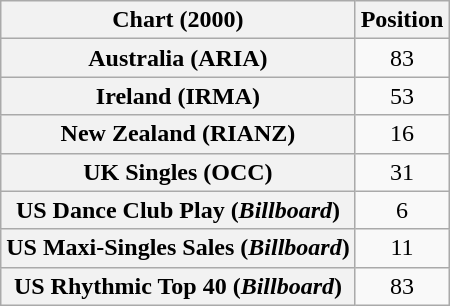<table class="wikitable sortable plainrowheaders" style="text-align:center">
<tr>
<th>Chart (2000)</th>
<th>Position</th>
</tr>
<tr>
<th scope="row">Australia (ARIA)</th>
<td>83</td>
</tr>
<tr>
<th scope="row">Ireland (IRMA)</th>
<td>53</td>
</tr>
<tr>
<th scope="row">New Zealand (RIANZ)</th>
<td>16</td>
</tr>
<tr>
<th scope="row">UK Singles (OCC)</th>
<td>31</td>
</tr>
<tr>
<th scope="row">US Dance Club Play (<em>Billboard</em>)</th>
<td>6</td>
</tr>
<tr>
<th scope="row">US Maxi-Singles Sales (<em>Billboard</em>)</th>
<td>11</td>
</tr>
<tr>
<th scope="row">US Rhythmic Top 40 (<em>Billboard</em>)</th>
<td>83</td>
</tr>
</table>
